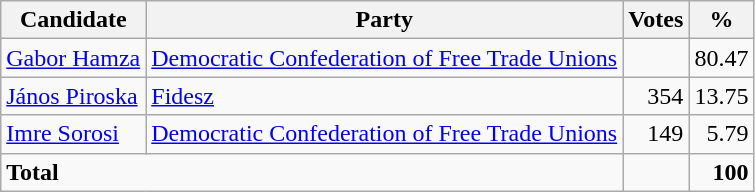<table class=wikitable style=text-align:right>
<tr>
<th>Candidate</th>
<th>Party</th>
<th>Votes</th>
<th>%</th>
</tr>
<tr>
<td align=left><a href='#'>Gabor Hamza</a></td>
<td align=left><a href='#'>Democratic Confederation of Free Trade Unions</a></td>
<td></td>
<td>80.47</td>
</tr>
<tr>
<td align=left><a href='#'>János Piroska</a></td>
<td align=left><a href='#'>Fidesz</a></td>
<td>354</td>
<td>13.75</td>
</tr>
<tr>
<td align=left><a href='#'>Imre Sorosi</a></td>
<td align=left><a href='#'>Democratic Confederation of Free Trade Unions</a></td>
<td>149</td>
<td>5.79</td>
</tr>
<tr>
<td align=left colspan=2><strong>Total</strong></td>
<td></td>
<td><strong>100</strong></td>
</tr>
</table>
